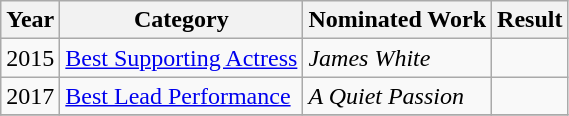<table class="wikitable">
<tr>
<th>Year</th>
<th>Category</th>
<th>Nominated Work</th>
<th>Result</th>
</tr>
<tr>
<td>2015</td>
<td><a href='#'>Best Supporting Actress</a></td>
<td><em>James White</em></td>
<td></td>
</tr>
<tr>
<td>2017</td>
<td><a href='#'>Best Lead Performance</a></td>
<td><em>A Quiet Passion</em></td>
<td></td>
</tr>
<tr>
</tr>
</table>
